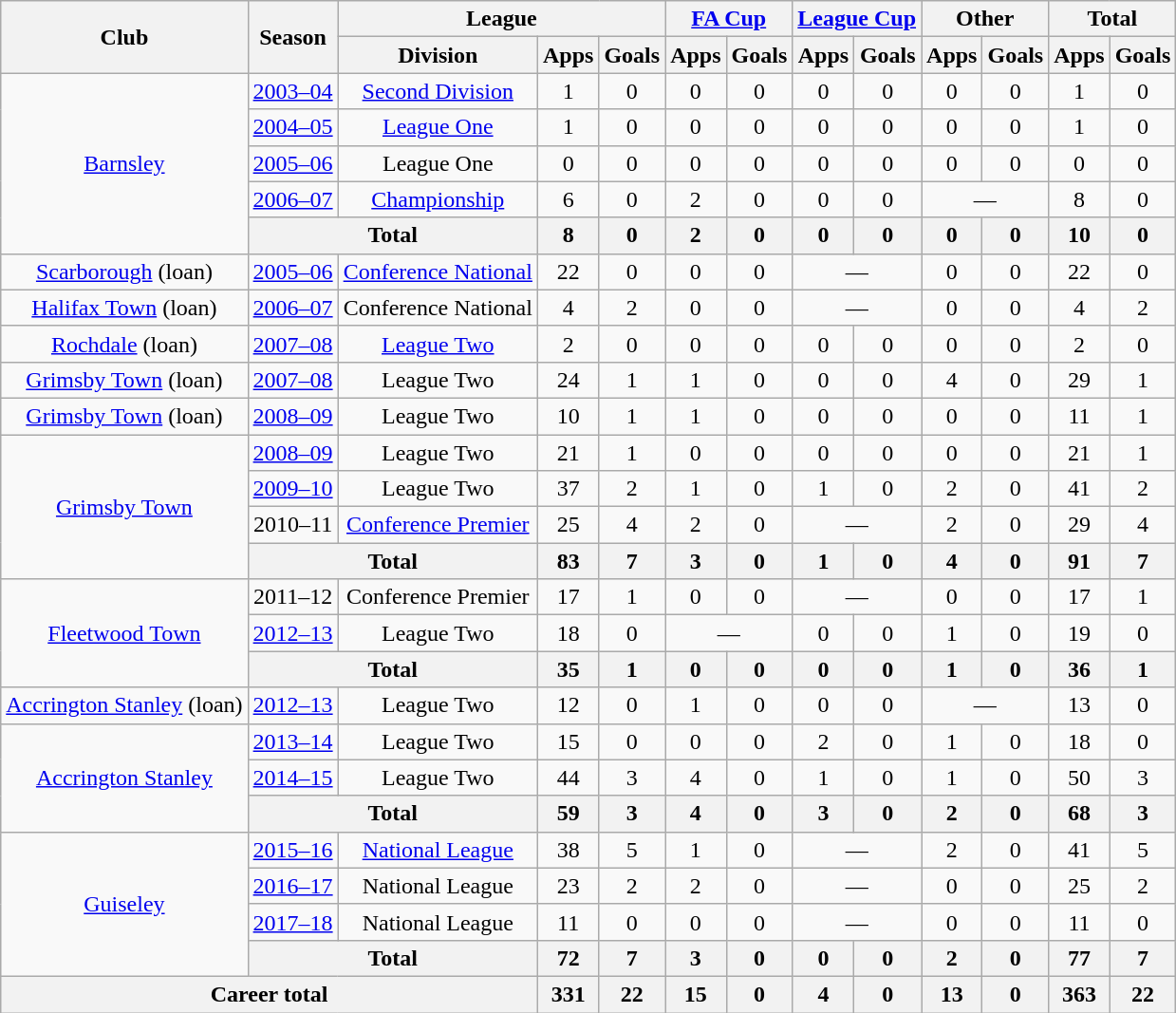<table class="wikitable" style="text-align:center">
<tr>
<th rowspan="2">Club</th>
<th rowspan="2">Season</th>
<th colspan="3">League</th>
<th colspan="2"><a href='#'>FA Cup</a></th>
<th colspan="2"><a href='#'>League Cup</a></th>
<th colspan="2">Other</th>
<th colspan="2">Total</th>
</tr>
<tr>
<th>Division</th>
<th>Apps</th>
<th>Goals</th>
<th>Apps</th>
<th>Goals</th>
<th>Apps</th>
<th>Goals</th>
<th>Apps</th>
<th>Goals</th>
<th>Apps</th>
<th>Goals</th>
</tr>
<tr>
<td rowspan="5"><a href='#'>Barnsley</a></td>
<td><a href='#'>2003–04</a></td>
<td><a href='#'>Second Division</a></td>
<td>1</td>
<td>0</td>
<td>0</td>
<td>0</td>
<td>0</td>
<td>0</td>
<td>0</td>
<td>0</td>
<td>1</td>
<td>0</td>
</tr>
<tr>
<td><a href='#'>2004–05</a></td>
<td><a href='#'>League One</a></td>
<td>1</td>
<td>0</td>
<td>0</td>
<td>0</td>
<td>0</td>
<td>0</td>
<td>0</td>
<td>0</td>
<td>1</td>
<td>0</td>
</tr>
<tr>
<td><a href='#'>2005–06</a></td>
<td>League One</td>
<td>0</td>
<td>0</td>
<td>0</td>
<td>0</td>
<td>0</td>
<td>0</td>
<td>0</td>
<td>0</td>
<td>0</td>
<td>0</td>
</tr>
<tr>
<td><a href='#'>2006–07</a></td>
<td><a href='#'>Championship</a></td>
<td>6</td>
<td>0</td>
<td>2</td>
<td>0</td>
<td>0</td>
<td>0</td>
<td colspan="2">—</td>
<td>8</td>
<td>0</td>
</tr>
<tr>
<th colspan="2">Total</th>
<th>8</th>
<th>0</th>
<th>2</th>
<th>0</th>
<th>0</th>
<th>0</th>
<th>0</th>
<th>0</th>
<th>10</th>
<th>0</th>
</tr>
<tr>
<td><a href='#'>Scarborough</a> (loan)</td>
<td><a href='#'>2005–06</a></td>
<td><a href='#'>Conference National</a></td>
<td>22</td>
<td>0</td>
<td>0</td>
<td>0</td>
<td colspan="2">—</td>
<td>0</td>
<td>0</td>
<td>22</td>
<td>0</td>
</tr>
<tr>
<td><a href='#'>Halifax Town</a> (loan)</td>
<td><a href='#'>2006–07</a></td>
<td>Conference National</td>
<td>4</td>
<td>2</td>
<td>0</td>
<td>0</td>
<td colspan="2">—</td>
<td>0</td>
<td>0</td>
<td>4</td>
<td>2</td>
</tr>
<tr>
<td><a href='#'>Rochdale</a> (loan)</td>
<td><a href='#'>2007–08</a></td>
<td><a href='#'>League Two</a></td>
<td>2</td>
<td>0</td>
<td>0</td>
<td>0</td>
<td>0</td>
<td>0</td>
<td>0</td>
<td>0</td>
<td>2</td>
<td>0</td>
</tr>
<tr>
<td><a href='#'>Grimsby Town</a> (loan)</td>
<td><a href='#'>2007–08</a></td>
<td>League Two</td>
<td>24</td>
<td>1</td>
<td>1</td>
<td>0</td>
<td>0</td>
<td>0</td>
<td>4</td>
<td>0</td>
<td>29</td>
<td>1</td>
</tr>
<tr>
<td><a href='#'>Grimsby Town</a> (loan)</td>
<td><a href='#'>2008–09</a></td>
<td>League Two</td>
<td>10</td>
<td>1</td>
<td>1</td>
<td>0</td>
<td>0</td>
<td>0</td>
<td>0</td>
<td>0</td>
<td>11</td>
<td>1</td>
</tr>
<tr>
<td rowspan="4"><a href='#'>Grimsby Town</a></td>
<td><a href='#'>2008–09</a></td>
<td>League Two</td>
<td>21</td>
<td>1</td>
<td>0</td>
<td>0</td>
<td>0</td>
<td>0</td>
<td>0</td>
<td>0</td>
<td>21</td>
<td>1</td>
</tr>
<tr>
<td><a href='#'>2009–10</a></td>
<td>League Two</td>
<td>37</td>
<td>2</td>
<td>1</td>
<td>0</td>
<td>1</td>
<td>0</td>
<td>2</td>
<td>0</td>
<td>41</td>
<td>2</td>
</tr>
<tr>
<td>2010–11</td>
<td><a href='#'>Conference Premier</a></td>
<td>25</td>
<td>4</td>
<td>2</td>
<td>0</td>
<td colspan="2">—</td>
<td>2</td>
<td>0</td>
<td>29</td>
<td>4</td>
</tr>
<tr>
<th colspan="2">Total</th>
<th>83</th>
<th>7</th>
<th>3</th>
<th>0</th>
<th>1</th>
<th>0</th>
<th>4</th>
<th>0</th>
<th>91</th>
<th>7</th>
</tr>
<tr>
<td rowspan="3"><a href='#'>Fleetwood Town</a></td>
<td>2011–12</td>
<td>Conference Premier</td>
<td>17</td>
<td>1</td>
<td>0</td>
<td>0</td>
<td colspan="2">—</td>
<td>0</td>
<td>0</td>
<td>17</td>
<td>1</td>
</tr>
<tr>
<td><a href='#'>2012–13</a></td>
<td>League Two</td>
<td>18</td>
<td>0</td>
<td colspan="2">—</td>
<td>0</td>
<td>0</td>
<td>1</td>
<td>0</td>
<td>19</td>
<td>0</td>
</tr>
<tr>
<th colspan="2">Total</th>
<th>35</th>
<th>1</th>
<th>0</th>
<th>0</th>
<th>0</th>
<th>0</th>
<th>1</th>
<th>0</th>
<th>36</th>
<th>1</th>
</tr>
<tr>
<td><a href='#'>Accrington Stanley</a> (loan)</td>
<td><a href='#'>2012–13</a></td>
<td>League Two</td>
<td>12</td>
<td>0</td>
<td>1</td>
<td>0</td>
<td>0</td>
<td>0</td>
<td colspan="2">—</td>
<td>13</td>
<td>0</td>
</tr>
<tr>
<td rowspan="3"><a href='#'>Accrington Stanley</a></td>
<td><a href='#'>2013–14</a></td>
<td>League Two</td>
<td>15</td>
<td>0</td>
<td>0</td>
<td>0</td>
<td>2</td>
<td>0</td>
<td>1</td>
<td>0</td>
<td>18</td>
<td>0</td>
</tr>
<tr>
<td><a href='#'>2014–15</a></td>
<td>League Two</td>
<td>44</td>
<td>3</td>
<td>4</td>
<td>0</td>
<td>1</td>
<td>0</td>
<td>1</td>
<td>0</td>
<td>50</td>
<td>3</td>
</tr>
<tr>
<th colspan="2">Total</th>
<th>59</th>
<th>3</th>
<th>4</th>
<th>0</th>
<th>3</th>
<th>0</th>
<th>2</th>
<th>0</th>
<th>68</th>
<th>3</th>
</tr>
<tr>
<td rowspan="4"><a href='#'>Guiseley</a></td>
<td><a href='#'>2015–16</a></td>
<td><a href='#'>National League</a></td>
<td>38</td>
<td>5</td>
<td>1</td>
<td>0</td>
<td colspan="2">—</td>
<td>2</td>
<td>0</td>
<td>41</td>
<td>5</td>
</tr>
<tr>
<td><a href='#'>2016–17</a></td>
<td>National League</td>
<td>23</td>
<td>2</td>
<td>2</td>
<td>0</td>
<td colspan="2">—</td>
<td>0</td>
<td>0</td>
<td>25</td>
<td>2</td>
</tr>
<tr>
<td><a href='#'>2017–18</a></td>
<td>National League</td>
<td>11</td>
<td>0</td>
<td>0</td>
<td>0</td>
<td colspan="2">—</td>
<td>0</td>
<td>0</td>
<td>11</td>
<td>0</td>
</tr>
<tr>
<th colspan="2">Total</th>
<th>72</th>
<th>7</th>
<th>3</th>
<th>0</th>
<th>0</th>
<th>0</th>
<th>2</th>
<th>0</th>
<th>77</th>
<th>7</th>
</tr>
<tr>
<th colspan="3">Career total</th>
<th>331</th>
<th>22</th>
<th>15</th>
<th>0</th>
<th>4</th>
<th>0</th>
<th>13</th>
<th>0</th>
<th>363</th>
<th>22</th>
</tr>
</table>
